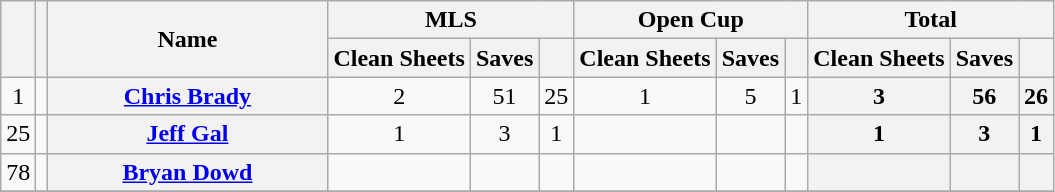<table class="wikitable sortable" style="text-align:center">
<tr>
<th rowspan="2"></th>
<th rowspan="2"></th>
<th rowspan="2" style="width:180px;">Name</th>
<th colspan="3" style="width:87px;">MLS</th>
<th colspan="3" style="width:87px;">Open Cup</th>
<th colspan="3" style="width:87px;">Total</th>
</tr>
<tr>
<th>Clean Sheets</th>
<th>Saves</th>
<th></th>
<th>Clean Sheets</th>
<th>Saves</th>
<th></th>
<th>Clean Sheets</th>
<th>Saves</th>
<th></th>
</tr>
<tr>
<td>1</td>
<td></td>
<th><a href='#'>Chris Brady</a><br></th>
<td>2</td>
<td>51</td>
<td>25<br></td>
<td>1</td>
<td>5</td>
<td>1<br></td>
<th>3</th>
<th>56</th>
<th>26</th>
</tr>
<tr>
<td>25</td>
<td></td>
<th><a href='#'>Jeff Gal</a><br></th>
<td>1</td>
<td>3</td>
<td>1<br></td>
<td></td>
<td></td>
<td><br></td>
<th>1</th>
<th>3</th>
<th>1</th>
</tr>
<tr>
<td>78</td>
<td></td>
<th><a href='#'>Bryan Dowd</a><br></th>
<td></td>
<td></td>
<td><br></td>
<td></td>
<td></td>
<td><br></td>
<th></th>
<th></th>
<th></th>
</tr>
<tr>
</tr>
</table>
